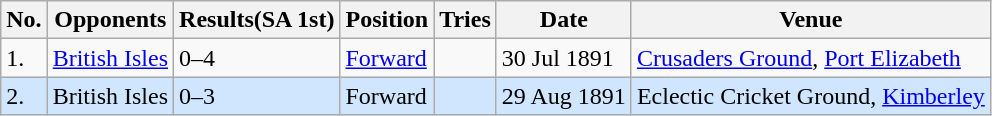<table class="wikitable">
<tr>
<th>No.</th>
<th>Opponents</th>
<th>Results(SA 1st)</th>
<th>Position</th>
<th>Tries</th>
<th>Date</th>
<th>Venue</th>
</tr>
<tr>
<td>1.</td>
<td> <a href='#'>British Isles</a></td>
<td>0–4</td>
<td><a href='#'>Forward</a></td>
<td></td>
<td>30 Jul 1891</td>
<td><a href='#'>Crusaders Ground</a>, <a href='#'>Port Elizabeth</a></td>
</tr>
<tr style="background: #D0E6FF;">
<td>2.</td>
<td> British Isles</td>
<td>0–3</td>
<td>Forward</td>
<td></td>
<td>29 Aug 1891</td>
<td>Eclectic Cricket Ground, <a href='#'>Kimberley</a></td>
</tr>
</table>
